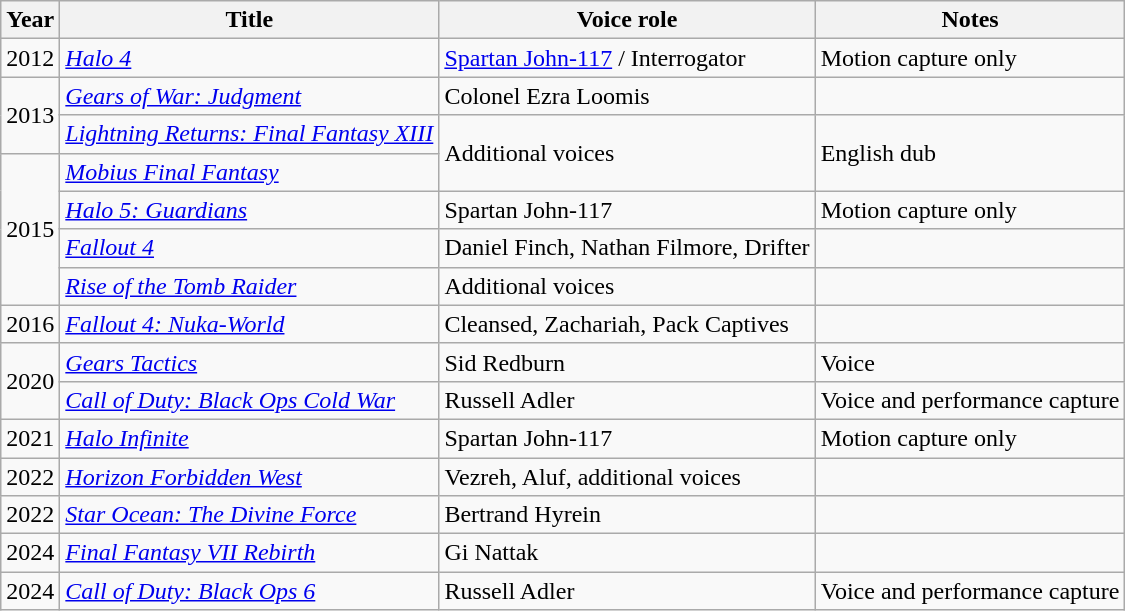<table class="wikitable sortable">
<tr>
<th>Year</th>
<th>Title</th>
<th>Voice role</th>
<th>Notes</th>
</tr>
<tr>
<td>2012</td>
<td><em><a href='#'>Halo 4</a></em></td>
<td><a href='#'>Spartan John-117</a> / Interrogator</td>
<td>Motion capture only</td>
</tr>
<tr>
<td rowspan=2>2013</td>
<td><em><a href='#'>Gears of War: Judgment</a></em></td>
<td>Colonel Ezra Loomis</td>
<td></td>
</tr>
<tr>
<td><em><a href='#'>Lightning Returns: Final Fantasy XIII</a></em></td>
<td rowspan=2>Additional voices</td>
<td rowspan=2>English dub</td>
</tr>
<tr>
<td rowspan=4>2015</td>
<td><em><a href='#'>Mobius Final Fantasy</a></em></td>
</tr>
<tr>
<td><em><a href='#'>Halo 5: Guardians</a></em></td>
<td>Spartan John-117</td>
<td>Motion capture only</td>
</tr>
<tr>
<td><em><a href='#'>Fallout 4</a></em></td>
<td>Daniel Finch, Nathan Filmore, Drifter</td>
<td></td>
</tr>
<tr>
<td><em><a href='#'>Rise of the Tomb Raider</a></em></td>
<td>Additional voices</td>
<td></td>
</tr>
<tr>
<td>2016</td>
<td><em><a href='#'>Fallout 4: Nuka-World</a></em></td>
<td>Cleansed, Zachariah, Pack Captives</td>
<td></td>
</tr>
<tr>
<td rowspan=2>2020</td>
<td><em><a href='#'>Gears Tactics</a></em></td>
<td>Sid Redburn</td>
<td>Voice</td>
</tr>
<tr>
<td><em><a href='#'>Call of Duty: Black Ops Cold War</a></em></td>
<td>Russell Adler</td>
<td>Voice and performance capture</td>
</tr>
<tr>
<td>2021</td>
<td><em><a href='#'>Halo Infinite</a></em></td>
<td>Spartan John-117</td>
<td>Motion capture only</td>
</tr>
<tr>
<td>2022</td>
<td><em><a href='#'>Horizon Forbidden West</a></em></td>
<td>Vezreh, Aluf, additional voices</td>
<td></td>
</tr>
<tr>
<td>2022</td>
<td><em><a href='#'>Star Ocean: The Divine Force</a></em></td>
<td>Bertrand Hyrein</td>
<td></td>
</tr>
<tr>
<td>2024</td>
<td><em><a href='#'>Final Fantasy VII Rebirth</a></em></td>
<td>Gi Nattak</td>
<td></td>
</tr>
<tr>
<td>2024</td>
<td><em><a href='#'>Call of Duty: Black Ops 6</a></em></td>
<td>Russell Adler</td>
<td>Voice and performance capture</td>
</tr>
</table>
